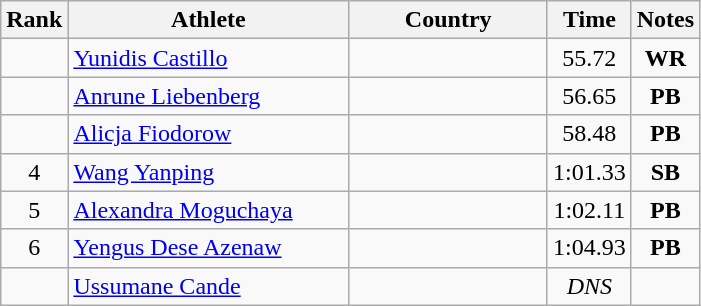<table class="wikitable sortable" style="text-align:center">
<tr>
<th>Rank</th>
<th style="width:180px">Athlete</th>
<th style="width:125px">Country</th>
<th>Time</th>
<th>Notes</th>
</tr>
<tr>
<td></td>
<td style="text-align:left;"><a href='#'>Yunidis Castillo</a></td>
<td style="text-align:left;"></td>
<td>55.72</td>
<td><strong>WR</strong></td>
</tr>
<tr>
<td></td>
<td style="text-align:left;"><a href='#'>Anrune Liebenberg</a></td>
<td style="text-align:left;"></td>
<td>56.65</td>
<td><strong>PB</strong></td>
</tr>
<tr>
<td></td>
<td style="text-align:left;"><a href='#'>Alicja Fiodorow</a></td>
<td style="text-align:left;"></td>
<td>58.48</td>
<td><strong>PB</strong></td>
</tr>
<tr>
<td>4</td>
<td style="text-align:left;"><a href='#'>Wang Yanping</a></td>
<td style="text-align:left;"></td>
<td>1:01.33</td>
<td><strong>SB</strong></td>
</tr>
<tr>
<td>5</td>
<td style="text-align:left;"><a href='#'>Alexandra Moguchaya</a></td>
<td style="text-align:left;"></td>
<td>1:02.11</td>
<td><strong>PB</strong></td>
</tr>
<tr>
<td>6</td>
<td style="text-align:left;"><a href='#'>Yengus Dese Azenaw</a></td>
<td style="text-align:left;"></td>
<td>1:04.93</td>
<td><strong>PB</strong></td>
</tr>
<tr>
<td></td>
<td style="text-align:left;"><a href='#'>Ussumane Cande</a></td>
<td style="text-align:left;"></td>
<td><em>DNS</em></td>
<td></td>
</tr>
</table>
